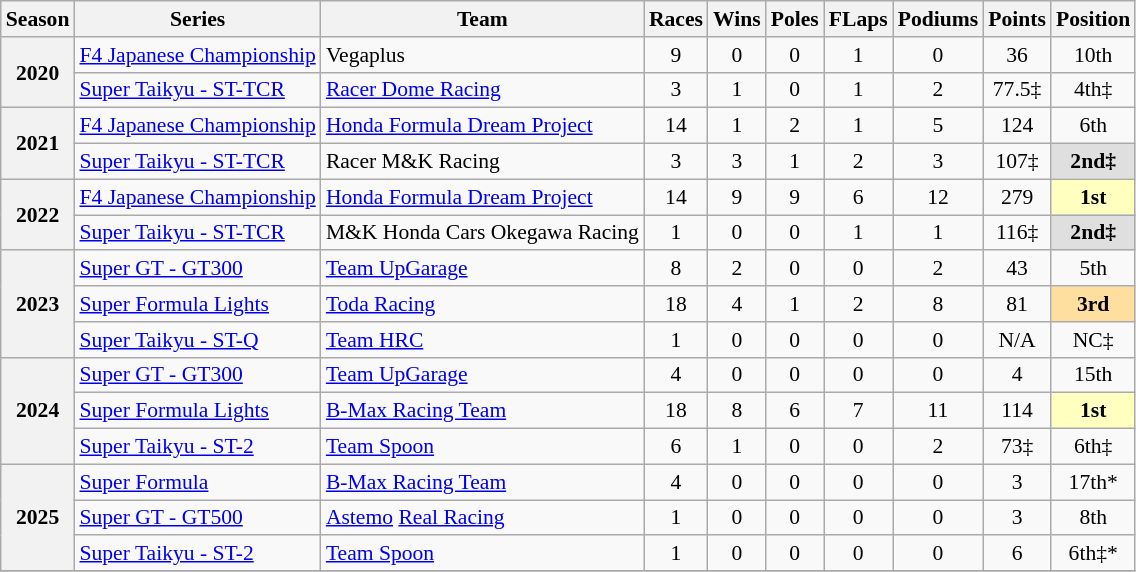<table class="wikitable" style="font-size: 90%; text-align:center">
<tr>
<th>Season</th>
<th>Series</th>
<th>Team</th>
<th>Races</th>
<th>Wins</th>
<th>Poles</th>
<th>FLaps</th>
<th>Podiums</th>
<th>Points</th>
<th>Position</th>
</tr>
<tr>
<th rowspan="2">2020</th>
<td align=left><a href='#'>F4 Japanese Championship</a></td>
<td align=left>Vegaplus</td>
<td>9</td>
<td>0</td>
<td>0</td>
<td>1</td>
<td>0</td>
<td>36</td>
<td>10th</td>
</tr>
<tr>
<td align=left><a href='#'>Super Taikyu - ST-TCR</a></td>
<td align=left><a href='#'>Racer Dome Racing</a></td>
<td>3</td>
<td>1</td>
<td>0</td>
<td>1</td>
<td>2</td>
<td>77.5‡</td>
<td>4th‡</td>
</tr>
<tr>
<th rowspan="2">2021</th>
<td align=left><a href='#'>F4 Japanese Championship</a></td>
<td align=left><a href='#'>Honda Formula Dream Project</a></td>
<td>14</td>
<td>1</td>
<td>2</td>
<td>1</td>
<td>5</td>
<td>124</td>
<td>6th</td>
</tr>
<tr>
<td align=left><a href='#'>Super Taikyu - ST-TCR</a></td>
<td align=left>Racer M&K Racing</td>
<td>3</td>
<td>3</td>
<td>1</td>
<td>2</td>
<td>3</td>
<td>107‡</td>
<td style="background:#dfdfdf"><strong>2nd‡</strong></td>
</tr>
<tr>
<th rowspan="2">2022</th>
<td align=left nowrap><a href='#'>F4 Japanese Championship</a></td>
<td align=left><a href='#'>Honda Formula Dream Project</a></td>
<td>14</td>
<td>9</td>
<td>9</td>
<td>6</td>
<td>12</td>
<td>279</td>
<td style="background:#ffffbf"><strong>1st</strong></td>
</tr>
<tr>
<td align=left><a href='#'>Super Taikyu - ST-TCR</a></td>
<td align=left  nowrap>M&K Honda Cars Okegawa Racing</td>
<td>1</td>
<td>0</td>
<td>0</td>
<td>1</td>
<td>1</td>
<td>116‡</td>
<td style="background:#dfdfdf"><strong>2nd‡</strong></td>
</tr>
<tr>
<th rowspan="3">2023</th>
<td align=left><a href='#'>Super GT - GT300</a></td>
<td align=left><a href='#'>Team UpGarage</a></td>
<td>8</td>
<td>2</td>
<td>0</td>
<td>0</td>
<td>2</td>
<td>43</td>
<td>5th</td>
</tr>
<tr>
<td align=left><a href='#'>Super Formula Lights</a></td>
<td align=left><a href='#'>Toda Racing</a></td>
<td>18</td>
<td>4</td>
<td>1</td>
<td>2</td>
<td>8</td>
<td>81</td>
<td style="background:#ffdf9f;"><strong>3rd</strong></td>
</tr>
<tr>
<td align=left><a href='#'>Super Taikyu - ST-Q</a></td>
<td align=left><a href='#'>Team HRC</a></td>
<td>1</td>
<td>0</td>
<td>0</td>
<td>0</td>
<td>0</td>
<td>N/A</td>
<td>NC‡</td>
</tr>
<tr>
<th rowspan="3">2024</th>
<td align=left><a href='#'>Super GT - GT300</a></td>
<td align=left><a href='#'>Team UpGarage</a></td>
<td>4</td>
<td>0</td>
<td>0</td>
<td>0</td>
<td>0</td>
<td>4</td>
<td>15th</td>
</tr>
<tr>
<td align=left><a href='#'>Super Formula Lights</a></td>
<td align=left><a href='#'>B-Max Racing Team</a></td>
<td>18</td>
<td>8</td>
<td>6</td>
<td>7</td>
<td>11</td>
<td>114</td>
<td style="background:#ffffbf"><strong>1st</strong></td>
</tr>
<tr>
<td align=left><a href='#'>Super Taikyu - ST-2</a></td>
<td align=left><a href='#'>Team Spoon</a></td>
<td>6</td>
<td>1</td>
<td>0</td>
<td>0</td>
<td>2</td>
<td>73‡</td>
<td>6th‡</td>
</tr>
<tr>
<th rowspan="3">2025</th>
<td align=left><a href='#'>Super Formula</a></td>
<td align=left><a href='#'>B-Max Racing Team</a></td>
<td>4</td>
<td>0</td>
<td>0</td>
<td>0</td>
<td>0</td>
<td>3</td>
<td>17th*</td>
</tr>
<tr>
<td align="left"><a href='#'>Super GT - GT500</a></td>
<td align="left"><a href='#'>Astemo</a> <a href='#'>Real Racing</a></td>
<td>1</td>
<td>0</td>
<td>0</td>
<td>0</td>
<td>0</td>
<td>3</td>
<td>8th</td>
</tr>
<tr>
<td align="left"><a href='#'>Super Taikyu - ST-2</a></td>
<td align="left"><a href='#'>Team Spoon</a></td>
<td>1</td>
<td>0</td>
<td>0</td>
<td>0</td>
<td>0</td>
<td>6</td>
<td>6th‡*</td>
</tr>
<tr>
</tr>
</table>
